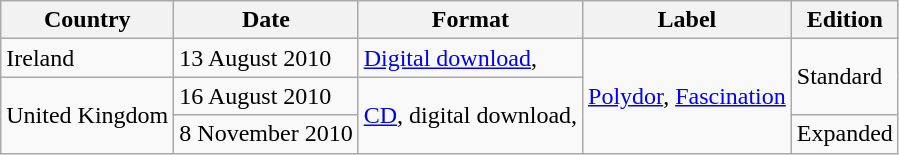<table class="wikitable plainrowheaders">
<tr>
<th scope="col">Country</th>
<th scope="col">Date</th>
<th scope="col">Format</th>
<th scope="col">Label</th>
<th scope="col">Edition</th>
</tr>
<tr>
<td rowspan="1">Ireland</td>
<td>13 August 2010</td>
<td><a href='#'>Digital download</a>,</td>
<td rowspan="3"><a href='#'>Polydor</a>, <a href='#'>Fascination</a></td>
<td rowspan="2">Standard</td>
</tr>
<tr>
<td rowspan="2">United Kingdom</td>
<td>16 August 2010</td>
<td rowspan="2"><a href='#'>CD</a>, digital download,</td>
</tr>
<tr>
<td>8 November 2010</td>
<td>Expanded</td>
</tr>
</table>
